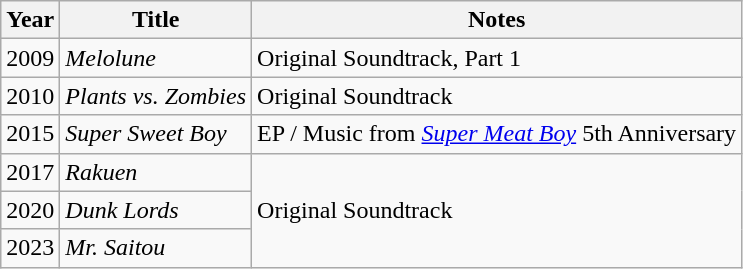<table class="wikitable sortable">
<tr>
<th>Year</th>
<th>Title</th>
<th>Notes</th>
</tr>
<tr>
<td>2009</td>
<td><em>Melolune</em></td>
<td>Original Soundtrack, Part 1</td>
</tr>
<tr>
<td>2010</td>
<td><em>Plants vs. Zombies</em></td>
<td>Original Soundtrack</td>
</tr>
<tr>
<td>2015</td>
<td><em>Super Sweet Boy</em></td>
<td>EP / Music from <em><a href='#'>Super Meat Boy</a></em> 5th Anniversary</td>
</tr>
<tr>
<td>2017</td>
<td><em>Rakuen</em></td>
<td rowspan=3>Original Soundtrack</td>
</tr>
<tr>
<td>2020</td>
<td><em>Dunk Lords</em></td>
</tr>
<tr>
<td>2023</td>
<td><em>Mr. Saitou</em></td>
</tr>
</table>
